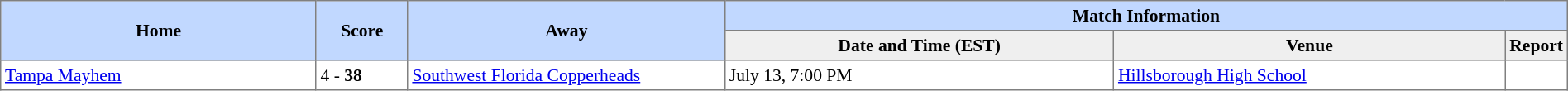<table border="1" cellpadding="3" cellspacing="0" style="border-collapse:collapse; font-size:90%; width:100%">
<tr style="background:#c1d8ff;">
<th rowspan="2" style="width:21%;">Home</th>
<th rowspan="2" style="width:6%;">Score</th>
<th rowspan="2" style="width:21%;">Away</th>
<th colspan="3">Match Information</th>
</tr>
<tr style="background:#efefef;">
<th width="26%">Date and Time (EST)</th>
<th width="26%">Venue</th>
<td><strong>Report</strong></td>
</tr>
<tr>
<td> <a href='#'>Tampa Mayhem</a></td>
<td>4 - <strong>38</strong></td>
<td> <a href='#'>Southwest Florida Copperheads</a></td>
<td>July 13, 7:00 PM</td>
<td><a href='#'>Hillsborough High School</a></td>
<td></td>
</tr>
</table>
